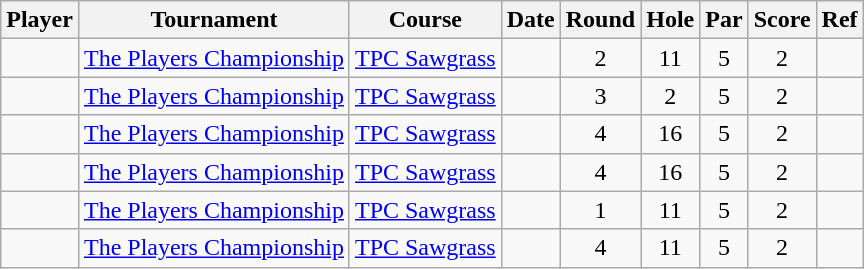<table class="sortable wikitable">
<tr>
<th>Player</th>
<th>Tournament</th>
<th>Course</th>
<th>Date</th>
<th>Round</th>
<th>Hole</th>
<th>Par</th>
<th>Score</th>
<th>Ref</th>
</tr>
<tr>
<td></td>
<td><a href='#'>The Players Championship</a></td>
<td><a href='#'>TPC Sawgrass</a></td>
<td></td>
<td align=center>2</td>
<td align=center>11</td>
<td align=center>5</td>
<td align=center>2</td>
<td></td>
</tr>
<tr>
<td></td>
<td><a href='#'>The Players Championship</a></td>
<td><a href='#'>TPC Sawgrass</a></td>
<td></td>
<td align=center>3</td>
<td align=center>2</td>
<td align=center>5</td>
<td align=center>2</td>
<td></td>
</tr>
<tr>
<td></td>
<td><a href='#'>The Players Championship</a></td>
<td><a href='#'>TPC Sawgrass</a></td>
<td></td>
<td align=center>4</td>
<td align=center>16</td>
<td align=center>5</td>
<td align=center>2</td>
<td></td>
</tr>
<tr>
<td></td>
<td><a href='#'>The Players Championship</a></td>
<td><a href='#'>TPC Sawgrass</a></td>
<td></td>
<td align=center>4</td>
<td align=center>16</td>
<td align=center>5</td>
<td align=center>2</td>
<td></td>
</tr>
<tr>
<td></td>
<td><a href='#'>The Players Championship</a></td>
<td><a href='#'>TPC Sawgrass</a></td>
<td></td>
<td align=center>1</td>
<td align=center>11</td>
<td align=center>5</td>
<td align=center>2</td>
<td></td>
</tr>
<tr>
<td></td>
<td><a href='#'>The Players Championship</a></td>
<td><a href='#'>TPC Sawgrass</a></td>
<td></td>
<td align=center>4</td>
<td align=center>11</td>
<td align=center>5</td>
<td align=center>2</td>
<td></td>
</tr>
</table>
